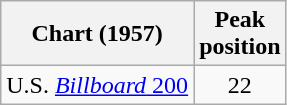<table class="wikitable sortable plainrowheaders">
<tr>
<th>Chart (1957)</th>
<th>Peak<br>position</th>
</tr>
<tr>
<td>U.S. <a href='#'><em>Billboard</em> 200</a></td>
<td align="center">22</td>
</tr>
</table>
